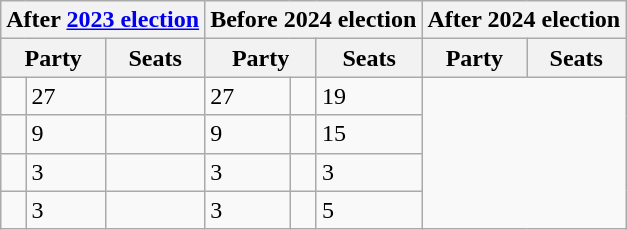<table class="wikitable">
<tr>
<th colspan="3">After <a href='#'>2023 election</a></th>
<th colspan="3">Before 2024 election</th>
<th colspan="3">After 2024 election</th>
</tr>
<tr>
<th colspan="2">Party</th>
<th>Seats</th>
<th colspan="2">Party</th>
<th>Seats</th>
<th colspan="2">Party</th>
<th>Seats</th>
</tr>
<tr>
<td></td>
<td>27</td>
<td></td>
<td>27</td>
<td></td>
<td>19</td>
</tr>
<tr>
<td></td>
<td>9</td>
<td></td>
<td>9</td>
<td></td>
<td>15</td>
</tr>
<tr>
<td></td>
<td>3</td>
<td></td>
<td>3</td>
<td></td>
<td>3</td>
</tr>
<tr>
<td></td>
<td>3</td>
<td></td>
<td>3</td>
<td></td>
<td>5</td>
</tr>
</table>
